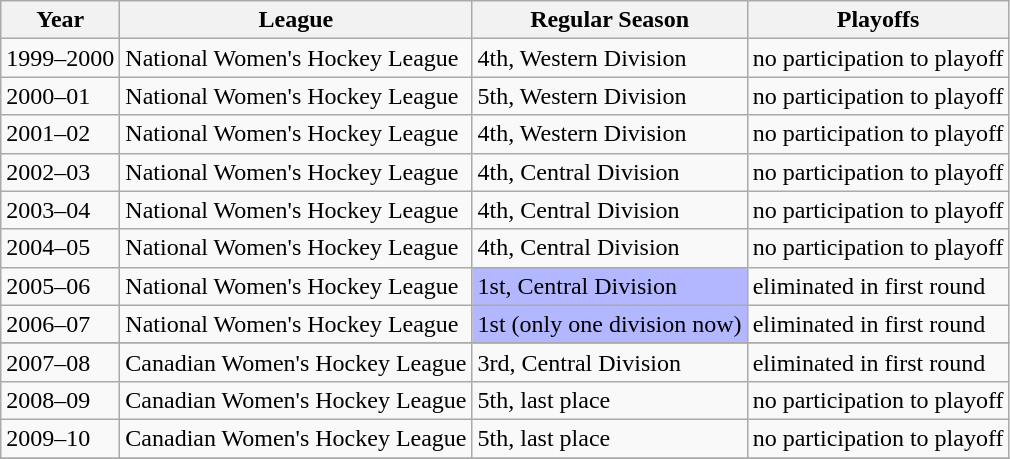<table class="wikitable">
<tr>
<th>Year</th>
<th>League</th>
<th>Regular Season</th>
<th>Playoffs</th>
</tr>
<tr>
<td>1999–2000</td>
<td>National Women's Hockey League</td>
<td>4th, Western Division</td>
<td>no participation to playoff</td>
</tr>
<tr>
<td>2000–01</td>
<td>National Women's Hockey League</td>
<td>5th, Western Division</td>
<td>no participation to playoff</td>
</tr>
<tr>
<td>2001–02</td>
<td>National Women's Hockey League</td>
<td>4th, Western Division</td>
<td>no participation to playoff</td>
</tr>
<tr>
<td>2002–03</td>
<td>National Women's Hockey League</td>
<td>4th, Central Division</td>
<td>no participation to playoff</td>
</tr>
<tr>
<td>2003–04</td>
<td>National Women's Hockey League</td>
<td>4th, Central Division</td>
<td>no participation to playoff</td>
</tr>
<tr>
<td>2004–05</td>
<td>National Women's Hockey League</td>
<td>4th, Central Division</td>
<td>no participation to playoff</td>
</tr>
<tr>
<td>2005–06</td>
<td>National Women's Hockey League</td>
<td style="background:#B3B7FF">1st, Central Division</td>
<td>eliminated in first round</td>
</tr>
<tr>
<td>2006–07</td>
<td>National Women's Hockey League</td>
<td style="background:#B3B7FF">1st (only one division now)</td>
<td>eliminated in first round</td>
</tr>
<tr>
</tr>
<tr>
<td>2007–08</td>
<td>Canadian Women's Hockey League</td>
<td>3rd, Central Division</td>
<td>eliminated in first round</td>
</tr>
<tr>
<td>2008–09</td>
<td>Canadian Women's Hockey League</td>
<td>5th, last place</td>
<td>no participation to playoff</td>
</tr>
<tr>
<td>2009–10</td>
<td>Canadian Women's Hockey League</td>
<td>5th, last place</td>
<td>no participation to playoff</td>
</tr>
<tr>
</tr>
</table>
